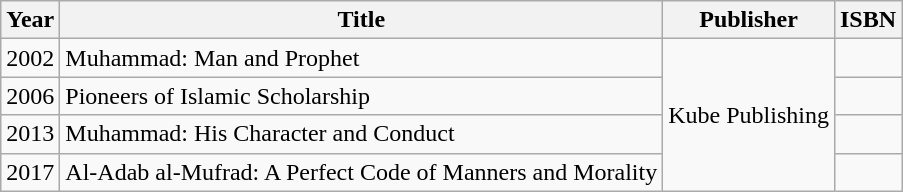<table class="wikitable">
<tr>
<th>Year</th>
<th>Title</th>
<th>Publisher</th>
<th>ISBN</th>
</tr>
<tr>
<td>2002</td>
<td>Muhammad: Man and Prophet</td>
<td rowspan="4">Kube Publishing</td>
<td></td>
</tr>
<tr>
<td>2006</td>
<td>Pioneers of Islamic Scholarship</td>
<td></td>
</tr>
<tr>
<td>2013</td>
<td>Muhammad: His Character and Conduct</td>
<td></td>
</tr>
<tr>
<td>2017</td>
<td>Al-Adab al-Mufrad: A Perfect Code of Manners and Morality</td>
<td></td>
</tr>
</table>
